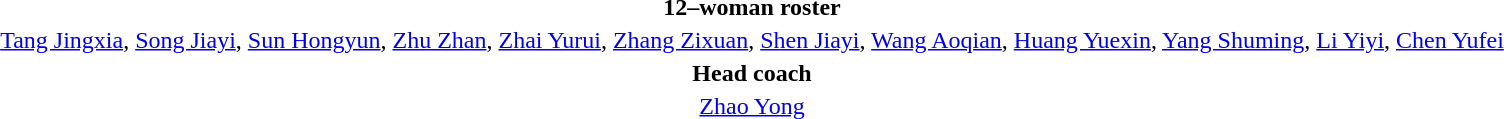<table style="text-align: center; margin-top: 2em; margin-left: auto; margin-right: auto">
<tr>
<td><strong>12–woman roster</strong></td>
</tr>
<tr>
<td><a href='#'>Tang Jingxia</a>, <a href='#'>Song Jiayi</a>, <a href='#'>Sun Hongyun</a>, <a href='#'>Zhu Zhan</a>, <a href='#'>Zhai Yurui</a>, <a href='#'>Zhang Zixuan</a>, <a href='#'>Shen Jiayi</a>, <a href='#'>Wang Aoqian</a>, <a href='#'>Huang Yuexin</a>, <a href='#'>Yang Shuming</a>, <a href='#'>Li Yiyi</a>, <a href='#'>Chen Yufei</a></td>
</tr>
<tr>
<td><strong>Head coach</strong></td>
</tr>
<tr>
<td><a href='#'>Zhao Yong</a></td>
</tr>
</table>
